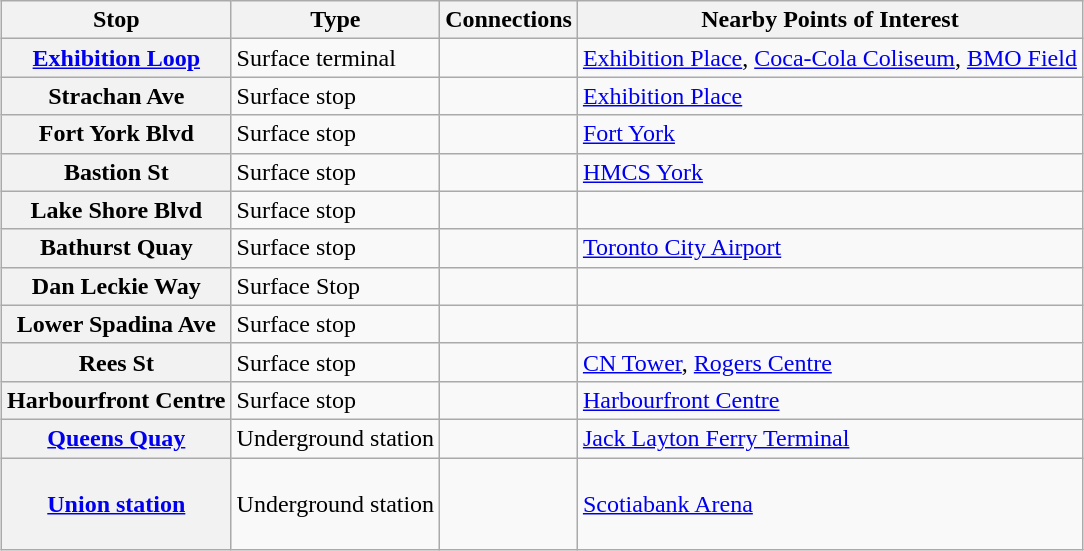<table class="wikitable" align="center" style="margin: 1em auto 1em auto;">
<tr>
<th>Stop</th>
<th>Type</th>
<th>Connections</th>
<th>Nearby Points of Interest</th>
</tr>
<tr>
<th><a href='#'>Exhibition Loop</a></th>
<td>Surface terminal</td>
<td> <br> </td>
<td><a href='#'>Exhibition Place</a>, <a href='#'>Coca-Cola Coliseum</a>, <a href='#'>BMO Field</a></td>
</tr>
<tr>
<th>Strachan Ave</th>
<td>Surface stop</td>
<td></td>
<td><a href='#'>Exhibition Place</a></td>
</tr>
<tr>
<th>Fort York Blvd</th>
<td>Surface stop</td>
<td></td>
<td><a href='#'>Fort York</a></td>
</tr>
<tr>
<th>Bastion St</th>
<td>Surface stop</td>
<td></td>
<td><a href='#'>HMCS York</a></td>
</tr>
<tr>
<th>Lake Shore Blvd</th>
<td>Surface stop</td>
<td></td>
<td></td>
</tr>
<tr>
<th>Bathurst Quay</th>
<td>Surface stop</td>
<td></td>
<td><a href='#'>Toronto City Airport</a></td>
</tr>
<tr>
<th>Dan Leckie Way</th>
<td>Surface Stop</td>
<td></td>
<td></td>
</tr>
<tr>
<th>Lower Spadina Ave</th>
<td>Surface stop</td>
<td></td>
<td></td>
</tr>
<tr>
<th>Rees St</th>
<td>Surface stop</td>
<td></td>
<td><a href='#'>CN Tower</a>, <a href='#'>Rogers Centre</a></td>
</tr>
<tr>
<th>Harbourfront Centre</th>
<td>Surface stop</td>
<td></td>
<td><a href='#'>Harbourfront Centre</a></td>
</tr>
<tr>
<th><a href='#'>Queens Quay</a></th>
<td>Underground station</td>
<td></td>
<td><a href='#'>Jack Layton Ferry Terminal</a></td>
</tr>
<tr>
<th><a href='#'>Union station</a></th>
<td>Underground station</td>
<td>       <br>    <br> <br></td>
<td><a href='#'>Scotiabank Arena</a></td>
</tr>
</table>
